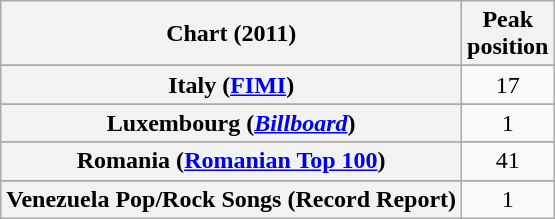<table class="wikitable plainrowheaders sortable">
<tr>
<th scope="col">Chart (2011)</th>
<th scope="col">Peak<br>position</th>
</tr>
<tr>
</tr>
<tr>
</tr>
<tr>
</tr>
<tr>
</tr>
<tr>
</tr>
<tr>
</tr>
<tr>
</tr>
<tr>
</tr>
<tr>
</tr>
<tr>
</tr>
<tr>
</tr>
<tr>
</tr>
<tr>
</tr>
<tr>
<th scope="row">Italy (<a href='#'>FIMI</a>)</th>
<td align=center>17</td>
</tr>
<tr>
</tr>
<tr>
<th scope="row">Luxembourg (<em><a href='#'>Billboard</a></em>)</th>
<td style="text-align:center;">1</td>
</tr>
<tr>
</tr>
<tr>
</tr>
<tr>
</tr>
<tr>
</tr>
<tr>
</tr>
<tr>
<th scope="row">Romania (<a href='#'>Romanian Top 100</a>)</th>
<td align="center">41</td>
</tr>
<tr>
</tr>
<tr>
</tr>
<tr>
</tr>
<tr>
</tr>
<tr>
</tr>
<tr>
</tr>
<tr>
</tr>
<tr>
</tr>
<tr>
</tr>
<tr>
<th scope="row">Venezuela Pop/Rock Songs (Record Report)</th>
<td align="center">1</td>
</tr>
</table>
